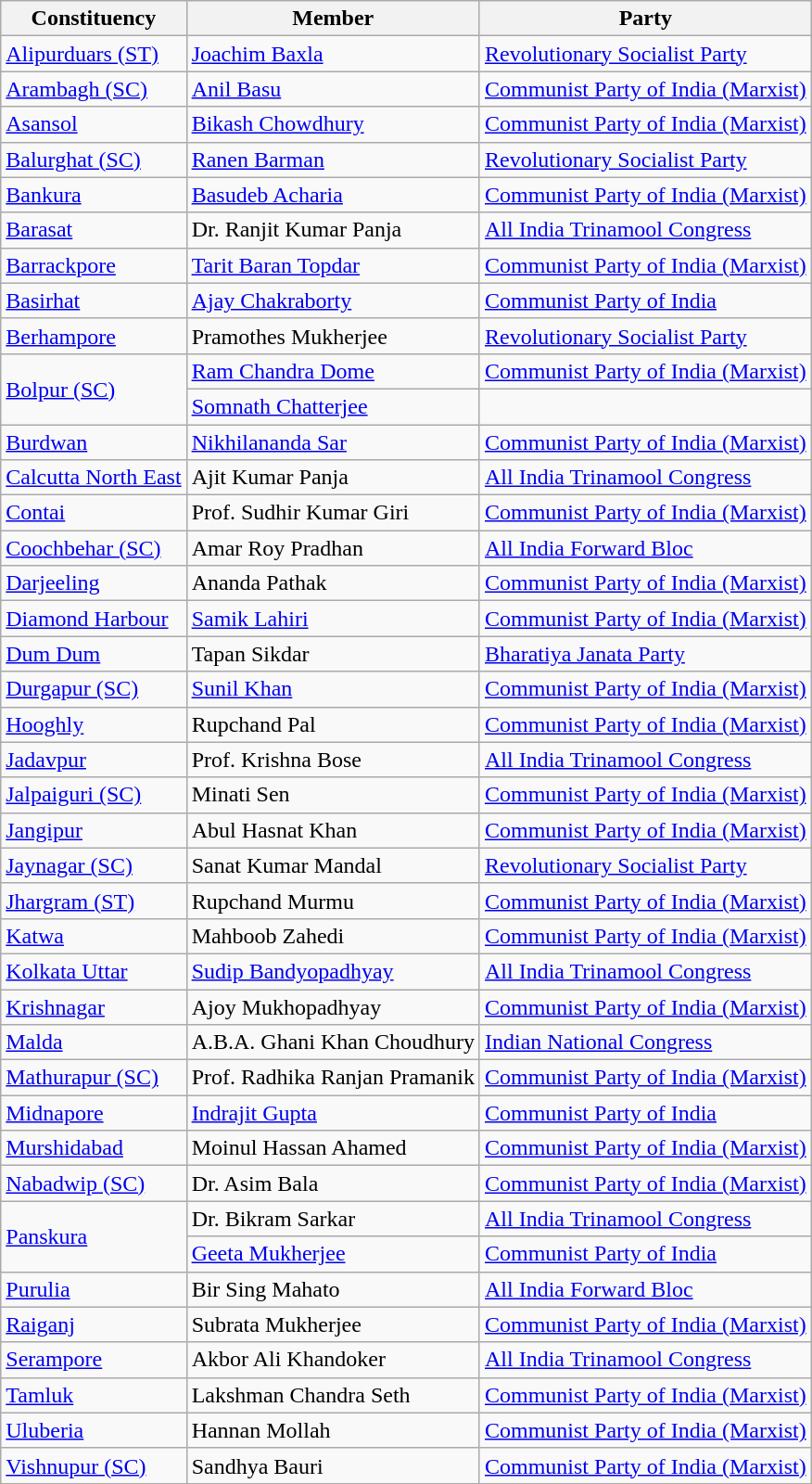<table class="wikitable sortable">
<tr>
<th>Constituency</th>
<th>Member</th>
<th>Party</th>
</tr>
<tr>
<td><a href='#'>Alipurduars (ST)</a></td>
<td><a href='#'>Joachim Baxla</a></td>
<td><a href='#'>Revolutionary Socialist Party</a></td>
</tr>
<tr>
<td><a href='#'>Arambagh (SC)</a></td>
<td><a href='#'>Anil Basu</a></td>
<td><a href='#'>Communist Party of India (Marxist)</a></td>
</tr>
<tr>
<td><a href='#'>Asansol</a></td>
<td><a href='#'>Bikash Chowdhury</a></td>
<td><a href='#'>Communist Party of India (Marxist)</a></td>
</tr>
<tr>
<td><a href='#'>Balurghat (SC)</a></td>
<td><a href='#'>Ranen Barman</a></td>
<td><a href='#'>Revolutionary Socialist Party</a></td>
</tr>
<tr>
<td><a href='#'>Bankura</a></td>
<td><a href='#'>Basudeb Acharia</a></td>
<td><a href='#'>Communist Party of India (Marxist)</a></td>
</tr>
<tr>
<td><a href='#'>Barasat</a></td>
<td>Dr. Ranjit Kumar Panja</td>
<td><a href='#'>All India Trinamool Congress</a></td>
</tr>
<tr>
<td><a href='#'>Barrackpore</a></td>
<td><a href='#'>Tarit Baran Topdar</a></td>
<td><a href='#'>Communist Party of India (Marxist)</a></td>
</tr>
<tr>
<td><a href='#'>Basirhat</a></td>
<td><a href='#'>Ajay Chakraborty</a></td>
<td><a href='#'>Communist Party of India</a></td>
</tr>
<tr>
<td><a href='#'>Berhampore</a></td>
<td>Pramothes Mukherjee</td>
<td><a href='#'>Revolutionary Socialist Party</a></td>
</tr>
<tr>
<td rowspan=2><a href='#'>Bolpur (SC)</a></td>
<td><a href='#'>Ram Chandra Dome</a></td>
<td><a href='#'>Communist Party of India (Marxist)</a></td>
</tr>
<tr>
<td><a href='#'>Somnath Chatterjee</a></td>
<td></td>
</tr>
<tr>
<td><a href='#'>Burdwan</a></td>
<td><a href='#'>Nikhilananda Sar</a></td>
<td><a href='#'>Communist Party of India (Marxist)</a></td>
</tr>
<tr>
<td><a href='#'>Calcutta North East</a></td>
<td>Ajit Kumar Panja</td>
<td><a href='#'>All India Trinamool Congress</a></td>
</tr>
<tr>
<td><a href='#'>Contai</a></td>
<td>Prof. Sudhir Kumar Giri</td>
<td><a href='#'>Communist Party of India (Marxist)</a></td>
</tr>
<tr>
<td><a href='#'>Coochbehar (SC)</a></td>
<td>Amar Roy Pradhan</td>
<td><a href='#'>All India Forward Bloc</a></td>
</tr>
<tr>
<td><a href='#'>Darjeeling</a></td>
<td>Ananda Pathak</td>
<td><a href='#'>Communist Party of India (Marxist)</a></td>
</tr>
<tr>
<td><a href='#'>Diamond Harbour</a></td>
<td><a href='#'>Samik Lahiri</a></td>
<td><a href='#'>Communist Party of India (Marxist)</a></td>
</tr>
<tr>
<td><a href='#'>Dum Dum</a></td>
<td>Tapan Sikdar</td>
<td><a href='#'>Bharatiya Janata Party</a></td>
</tr>
<tr>
<td><a href='#'>Durgapur (SC)</a></td>
<td><a href='#'>Sunil Khan</a></td>
<td><a href='#'>Communist Party of India (Marxist)</a></td>
</tr>
<tr>
<td><a href='#'>Hooghly</a></td>
<td>Rupchand Pal</td>
<td><a href='#'>Communist Party of India (Marxist)</a></td>
</tr>
<tr>
<td><a href='#'>Jadavpur</a></td>
<td>Prof. Krishna Bose</td>
<td><a href='#'>All India Trinamool Congress</a></td>
</tr>
<tr>
<td><a href='#'>Jalpaiguri (SC)</a></td>
<td>Minati Sen</td>
<td><a href='#'>Communist Party of India (Marxist)</a></td>
</tr>
<tr>
<td><a href='#'>Jangipur</a></td>
<td>Abul Hasnat Khan</td>
<td><a href='#'>Communist Party of India (Marxist)</a></td>
</tr>
<tr>
<td><a href='#'>Jaynagar (SC)</a></td>
<td>Sanat Kumar Mandal</td>
<td><a href='#'>Revolutionary Socialist Party</a></td>
</tr>
<tr>
<td><a href='#'>Jhargram (ST)</a></td>
<td>Rupchand Murmu</td>
<td><a href='#'>Communist Party of India (Marxist)</a></td>
</tr>
<tr>
<td><a href='#'>Katwa</a></td>
<td>Mahboob Zahedi</td>
<td><a href='#'>Communist Party of India (Marxist)</a></td>
</tr>
<tr>
<td><a href='#'>Kolkata Uttar</a></td>
<td><a href='#'>Sudip Bandyopadhyay</a></td>
<td><a href='#'>All India Trinamool Congress</a></td>
</tr>
<tr>
<td><a href='#'>Krishnagar</a></td>
<td>Ajoy Mukhopadhyay</td>
<td><a href='#'>Communist Party of India (Marxist)</a></td>
</tr>
<tr>
<td><a href='#'>Malda</a></td>
<td>A.B.A. Ghani Khan Choudhury</td>
<td><a href='#'>Indian National Congress</a></td>
</tr>
<tr>
<td><a href='#'>Mathurapur (SC)</a></td>
<td>Prof. Radhika Ranjan Pramanik</td>
<td><a href='#'>Communist Party of India (Marxist)</a></td>
</tr>
<tr>
<td><a href='#'>Midnapore</a></td>
<td><a href='#'>Indrajit Gupta</a></td>
<td><a href='#'>Communist Party of India</a></td>
</tr>
<tr>
<td><a href='#'>Murshidabad</a></td>
<td>Moinul Hassan Ahamed</td>
<td><a href='#'>Communist Party of India (Marxist)</a></td>
</tr>
<tr>
<td><a href='#'>Nabadwip (SC)</a></td>
<td>Dr. Asim Bala</td>
<td><a href='#'>Communist Party of India (Marxist)</a></td>
</tr>
<tr>
<td rowspan=2><a href='#'>Panskura</a></td>
<td>Dr. Bikram Sarkar</td>
<td><a href='#'>All India Trinamool Congress</a></td>
</tr>
<tr>
<td><a href='#'>Geeta Mukherjee</a></td>
<td><a href='#'>Communist Party of India</a></td>
</tr>
<tr>
<td><a href='#'>Purulia</a></td>
<td>Bir Sing Mahato</td>
<td><a href='#'>All India Forward Bloc</a></td>
</tr>
<tr>
<td><a href='#'>Raiganj</a></td>
<td>Subrata Mukherjee</td>
<td><a href='#'>Communist Party of India (Marxist)</a></td>
</tr>
<tr>
<td><a href='#'>Serampore</a></td>
<td>Akbor Ali Khandoker</td>
<td><a href='#'>All India Trinamool Congress</a></td>
</tr>
<tr>
<td><a href='#'>Tamluk</a></td>
<td>Lakshman Chandra Seth</td>
<td><a href='#'>Communist Party of India (Marxist)</a></td>
</tr>
<tr>
<td><a href='#'>Uluberia</a></td>
<td>Hannan Mollah</td>
<td><a href='#'>Communist Party of India (Marxist)</a></td>
</tr>
<tr>
<td><a href='#'>Vishnupur (SC)</a></td>
<td>Sandhya Bauri</td>
<td><a href='#'>Communist Party of India (Marxist)</a></td>
</tr>
<tr>
</tr>
</table>
